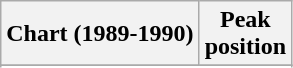<table class="wikitable sortable plainrowheaders">
<tr>
<th scope="col">Chart (1989-1990)</th>
<th scope="col">Peak<br>position</th>
</tr>
<tr>
</tr>
<tr>
</tr>
</table>
